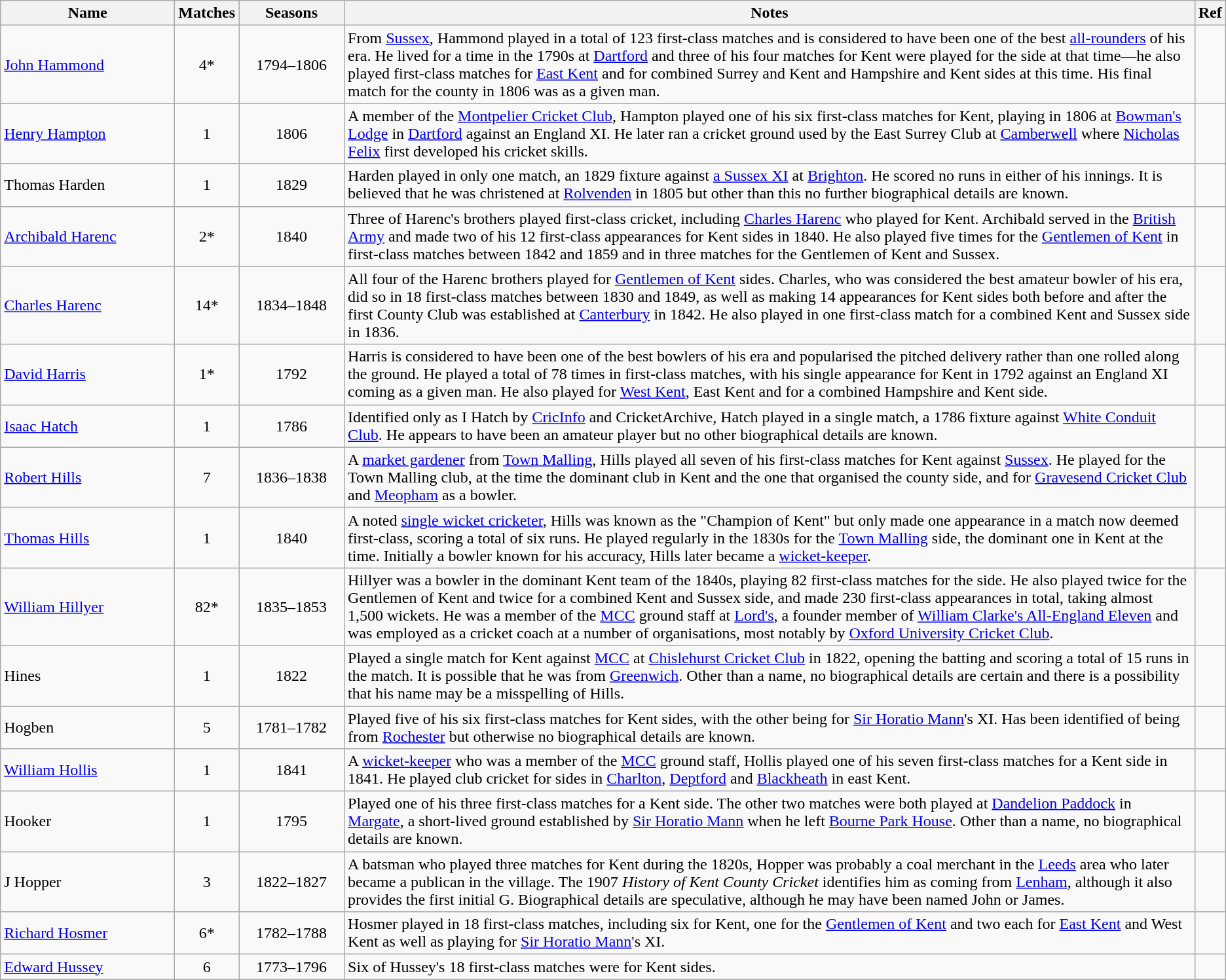<table class="wikitable">
<tr>
<th style="width:170px">Name</th>
<th>Matches</th>
<th style="width: 100px">Seasons</th>
<th>Notes</th>
<th>Ref</th>
</tr>
<tr>
<td><a href='#'>John Hammond</a></td>
<td align=center>4*</td>
<td align=center>1794–1806</td>
<td>From <a href='#'>Sussex</a>, Hammond played in a total of 123 first-class matches and is considered to have been one of the best <a href='#'>all-rounders</a> of his era. He lived for a time in the 1790s at <a href='#'>Dartford</a> and three of his four matches for Kent were played for the side at that time―he also played first-class matches for <a href='#'>East Kent</a> and for combined Surrey and Kent and Hampshire and Kent sides at this time. His final match for the county in 1806 was as a given man.</td>
<td></td>
</tr>
<tr>
<td><a href='#'>Henry Hampton</a></td>
<td align=center>1</td>
<td align=center>1806</td>
<td>A member of the <a href='#'>Montpelier Cricket Club</a>, Hampton played one of his six first-class matches for Kent, playing in 1806 at <a href='#'>Bowman's Lodge</a> in <a href='#'>Dartford</a> against an England XI. He later ran a cricket ground used by the East Surrey Club at <a href='#'>Camberwell</a> where <a href='#'>Nicholas Felix</a> first developed his cricket skills.</td>
<td></td>
</tr>
<tr>
<td>Thomas Harden</td>
<td align=center>1</td>
<td align=center>1829</td>
<td>Harden played in only one match, an 1829 fixture against <a href='#'>a Sussex XI</a> at <a href='#'>Brighton</a>. He scored no runs in either of his innings. It is believed that he was christened at <a href='#'>Rolvenden</a> in 1805 but other than this no further biographical details are known.</td>
<td></td>
</tr>
<tr>
<td><a href='#'>Archibald Harenc</a></td>
<td align=center>2*</td>
<td align=center>1840</td>
<td>Three of Harenc's brothers played first-class cricket, including <a href='#'>Charles Harenc</a> who played for Kent. Archibald served in the <a href='#'>British Army</a> and made two of his 12 first-class appearances for Kent sides in 1840. He also played five times for the <a href='#'>Gentlemen of Kent</a> in first-class matches between 1842 and 1859 and in three matches for the Gentlemen of Kent and Sussex.</td>
<td></td>
</tr>
<tr>
<td><a href='#'>Charles Harenc</a></td>
<td align=center>14*</td>
<td align=center>1834–1848</td>
<td>All four of the Harenc brothers played for <a href='#'>Gentlemen of Kent</a> sides. Charles, who was considered the best amateur bowler of his era, did so in 18 first-class matches between 1830 and 1849, as well as making 14 appearances for Kent sides both before and after the first County Club was established at <a href='#'>Canterbury</a> in 1842. He also played in one first-class match for a combined Kent and Sussex side in 1836.</td>
<td></td>
</tr>
<tr>
<td><a href='#'>David Harris</a></td>
<td align=center>1*</td>
<td align=center>1792</td>
<td>Harris is considered to have been one of the best bowlers of his era and popularised the pitched delivery rather than one rolled along the ground. He played a total of 78 times in first-class matches, with his single appearance for Kent in 1792 against an England XI coming as a given man. He also played for <a href='#'>West Kent</a>, East Kent and for a combined Hampshire and Kent side.</td>
<td></td>
</tr>
<tr>
<td><a href='#'>Isaac Hatch</a></td>
<td align=center>1</td>
<td align=center>1786</td>
<td>Identified only as I Hatch by <a href='#'>CricInfo</a> and CricketArchive, Hatch played in a single match, a 1786 fixture against <a href='#'>White Conduit Club</a>. He appears to have been an amateur player but no other biographical details are known.</td>
<td></td>
</tr>
<tr>
<td><a href='#'>Robert Hills</a></td>
<td align=center>7</td>
<td align=center>1836–1838</td>
<td>A <a href='#'>market gardener</a> from <a href='#'>Town Malling</a>, Hills played all seven of his first-class matches for Kent against <a href='#'>Sussex</a>. He played for the Town Malling club, at the time the dominant club in Kent and the one that organised the county side, and for <a href='#'>Gravesend Cricket Club</a> and <a href='#'>Meopham</a> as a bowler.</td>
<td></td>
</tr>
<tr>
<td><a href='#'>Thomas Hills</a></td>
<td align=center>1</td>
<td align=center>1840</td>
<td>A noted <a href='#'>single wicket cricketer</a>, Hills was known as the "Champion of Kent" but only made one appearance in a match now deemed first-class, scoring a total of six runs. He played regularly in the 1830s for the <a href='#'>Town Malling</a> side, the dominant one in Kent at the time. Initially a bowler known for his accuracy, Hills later became a <a href='#'>wicket-keeper</a>.</td>
<td></td>
</tr>
<tr>
<td><a href='#'>William Hillyer</a></td>
<td align=center>82*</td>
<td align=center>1835–1853</td>
<td>Hillyer was a bowler in the dominant Kent team of the 1840s, playing 82 first-class matches for the side. He also played twice for the Gentlemen of Kent and twice for a combined Kent and Sussex side, and made 230 first-class appearances in total, taking almost 1,500 wickets. He was a member of the <a href='#'>MCC</a> ground staff at <a href='#'>Lord's</a>, a founder member of <a href='#'>William Clarke's All-England Eleven</a> and was employed as a cricket coach at a number of organisations, most notably by <a href='#'>Oxford University Cricket Club</a>.</td>
<td></td>
</tr>
<tr>
<td>Hines</td>
<td align=center>1</td>
<td align=center>1822</td>
<td>Played a single match for Kent against <a href='#'>MCC</a> at <a href='#'>Chislehurst Cricket Club</a> in 1822, opening the batting and scoring a total of 15 runs in the match. It is possible that he was from <a href='#'>Greenwich</a>. Other than a name, no biographical details are certain and there is a possibility that his name may be a misspelling of Hills.</td>
<td></td>
</tr>
<tr>
<td>Hogben</td>
<td align=center>5</td>
<td align=center>1781–1782</td>
<td>Played five of his six first-class matches for Kent sides, with the other being for <a href='#'>Sir Horatio Mann</a>'s XI. Has been identified of being from <a href='#'>Rochester</a> but otherwise no biographical details are known.</td>
<td></td>
</tr>
<tr>
<td><a href='#'>William Hollis</a></td>
<td align=center>1</td>
<td align=center>1841</td>
<td>A <a href='#'>wicket-keeper</a> who was a member of the <a href='#'>MCC</a> ground staff, Hollis played one of his seven first-class matches for a Kent side in 1841. He played club cricket for sides in <a href='#'>Charlton</a>, <a href='#'>Deptford</a> and <a href='#'>Blackheath</a> in east Kent.</td>
<td></td>
</tr>
<tr>
<td>Hooker</td>
<td align=center>1</td>
<td align=center>1795</td>
<td>Played one of his three first-class matches for a Kent side. The other two matches were both played at <a href='#'>Dandelion Paddock</a> in <a href='#'>Margate</a>, a short-lived ground established by <a href='#'>Sir Horatio Mann</a> when he left <a href='#'>Bourne Park House</a>. Other than a name, no biographical details are known.</td>
<td></td>
</tr>
<tr>
<td>J Hopper</td>
<td align=center>3</td>
<td align=center>1822–1827</td>
<td>A batsman who played three matches for Kent during the 1820s, Hopper was probably a coal merchant in the <a href='#'>Leeds</a> area who later became a publican in the village. The 1907 <em>History of Kent County Cricket</em> identifies him as coming from <a href='#'>Lenham</a>, although it also provides the first initial G. Biographical details are speculative, although he may have been named John or James.</td>
<td></td>
</tr>
<tr>
<td><a href='#'>Richard Hosmer</a></td>
<td align=center>6*</td>
<td align=center>1782–1788</td>
<td>Hosmer played in 18 first-class matches, including six for Kent, one for the <a href='#'>Gentlemen of Kent</a> and two each for <a href='#'>East Kent</a> and West Kent as well as playing for <a href='#'>Sir Horatio Mann</a>'s XI.</td>
<td></td>
</tr>
<tr>
<td><a href='#'>Edward Hussey</a></td>
<td align=center>6</td>
<td align=center>1773–1796</td>
<td>Six of Hussey's 18 first-class matches were for Kent sides.</td>
<td></td>
</tr>
<tr>
</tr>
</table>
